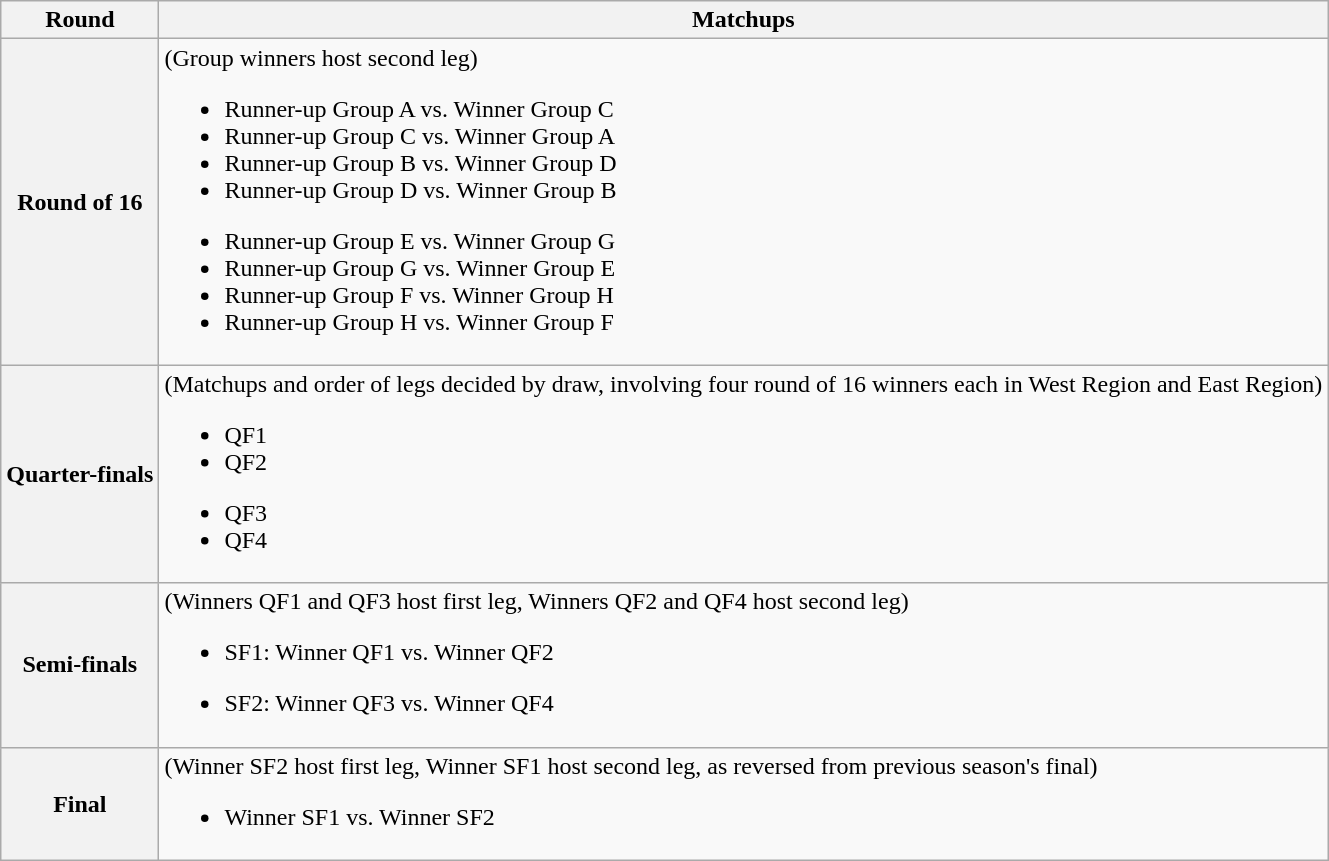<table class=wikitable>
<tr>
<th>Round</th>
<th>Matchups</th>
</tr>
<tr>
<th>Round of 16</th>
<td>(Group winners host second leg)<br>
<ul><li>Runner-up Group A vs. Winner Group C</li><li>Runner-up Group C vs. Winner Group A</li><li>Runner-up Group B vs. Winner Group D</li><li>Runner-up Group D vs. Winner Group B</li></ul><ul><li>Runner-up Group E vs. Winner Group G</li><li>Runner-up Group G vs. Winner Group E</li><li>Runner-up Group F vs. Winner Group H</li><li>Runner-up Group H vs. Winner Group F</li></ul></td>
</tr>
<tr>
<th>Quarter-finals</th>
<td>(Matchups and order of legs decided by draw, involving four round of 16 winners each in West Region and East Region)<br>
<ul><li>QF1</li><li>QF2</li></ul><ul><li>QF3</li><li>QF4</li></ul></td>
</tr>
<tr>
<th>Semi-finals</th>
<td>(Winners QF1 and QF3 host first leg, Winners QF2 and QF4 host second leg)<br>
<ul><li>SF1: Winner QF1 vs. Winner QF2</li></ul><ul><li>SF2: Winner QF3 vs. Winner QF4</li></ul></td>
</tr>
<tr>
<th>Final</th>
<td>(Winner SF2 host first leg, Winner SF1 host second leg, as reversed from previous season's final)<br><ul><li>Winner SF1 vs. Winner SF2</li></ul></td>
</tr>
</table>
